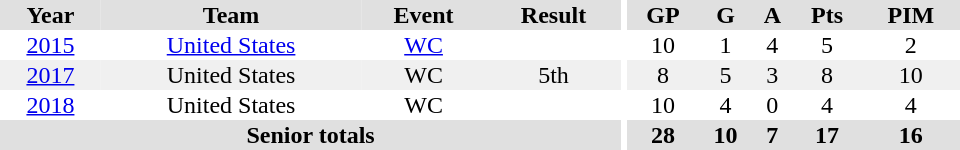<table border="0" cellpadding="1" cellspacing="0" ID="Table3" style="text-align:center; width:40em">
<tr ALIGN="center" bgcolor="#e0e0e0">
<th>Year</th>
<th>Team</th>
<th>Event</th>
<th>Result</th>
<th rowspan="99" bgcolor="#ffffff"></th>
<th>GP</th>
<th>G</th>
<th>A</th>
<th>Pts</th>
<th>PIM</th>
</tr>
<tr>
<td><a href='#'>2015</a></td>
<td><a href='#'>United States</a></td>
<td><a href='#'>WC</a></td>
<td></td>
<td>10</td>
<td>1</td>
<td>4</td>
<td>5</td>
<td>2</td>
</tr>
<tr bgcolor="#f0f0f0">
<td><a href='#'>2017</a></td>
<td>United States</td>
<td>WC</td>
<td>5th</td>
<td>8</td>
<td>5</td>
<td>3</td>
<td>8</td>
<td>10</td>
</tr>
<tr>
<td><a href='#'>2018</a></td>
<td>United States</td>
<td>WC</td>
<td></td>
<td>10</td>
<td>4</td>
<td>0</td>
<td>4</td>
<td>4</td>
</tr>
<tr bgcolor="#e0e0e0">
<th colspan="4">Senior totals</th>
<th>28</th>
<th>10</th>
<th>7</th>
<th>17</th>
<th>16</th>
</tr>
</table>
